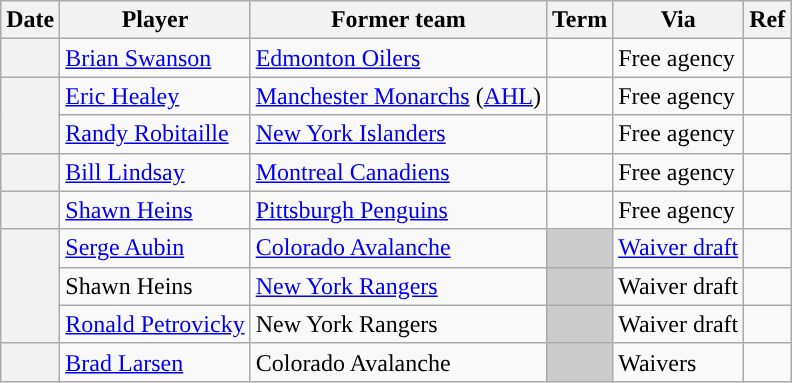<table class="wikitable plainrowheaders">
<tr style="background:#ddd; text-align:center;">
<th>Date</th>
<th>Player</th>
<th>Former team</th>
<th>Term</th>
<th>Via</th>
<th>Ref</th>
</tr>
<tr>
<th scope="row"></th>
<td><a href='#'>Brian Swanson</a></td>
<td><a href='#'>Edmonton Oilers</a></td>
<td></td>
<td>Free agency</td>
<td></td>
</tr>
<tr>
<th scope="row" rowspan=2></th>
<td><a href='#'>Eric Healey</a></td>
<td><a href='#'>Manchester Monarchs</a> (<a href='#'>AHL</a>)</td>
<td></td>
<td>Free agency</td>
<td></td>
</tr>
<tr>
<td><a href='#'>Randy Robitaille</a></td>
<td><a href='#'>New York Islanders</a></td>
<td></td>
<td>Free agency</td>
<td></td>
</tr>
<tr>
<th scope="row"></th>
<td><a href='#'>Bill Lindsay</a></td>
<td><a href='#'>Montreal Canadiens</a></td>
<td></td>
<td>Free agency</td>
<td></td>
</tr>
<tr>
<th scope="row"></th>
<td><a href='#'>Shawn Heins</a></td>
<td><a href='#'>Pittsburgh Penguins</a></td>
<td></td>
<td>Free agency</td>
<td></td>
</tr>
<tr>
<th scope="row" rowspan=3></th>
<td><a href='#'>Serge Aubin</a></td>
<td><a href='#'>Colorado Avalanche</a></td>
<td style="background:#ccc"></td>
<td><a href='#'>Waiver draft</a></td>
<td></td>
</tr>
<tr>
<td>Shawn Heins</td>
<td><a href='#'>New York Rangers</a></td>
<td style="background:#ccc"></td>
<td>Waiver draft</td>
<td></td>
</tr>
<tr>
<td><a href='#'>Ronald Petrovicky</a></td>
<td>New York Rangers</td>
<td style="background:#ccc"></td>
<td>Waiver draft</td>
<td></td>
</tr>
<tr>
<th scope="row"></th>
<td><a href='#'>Brad Larsen</a></td>
<td>Colorado Avalanche</td>
<td style="background:#ccc"></td>
<td>Waivers</td>
<td></td>
</tr>
</table>
